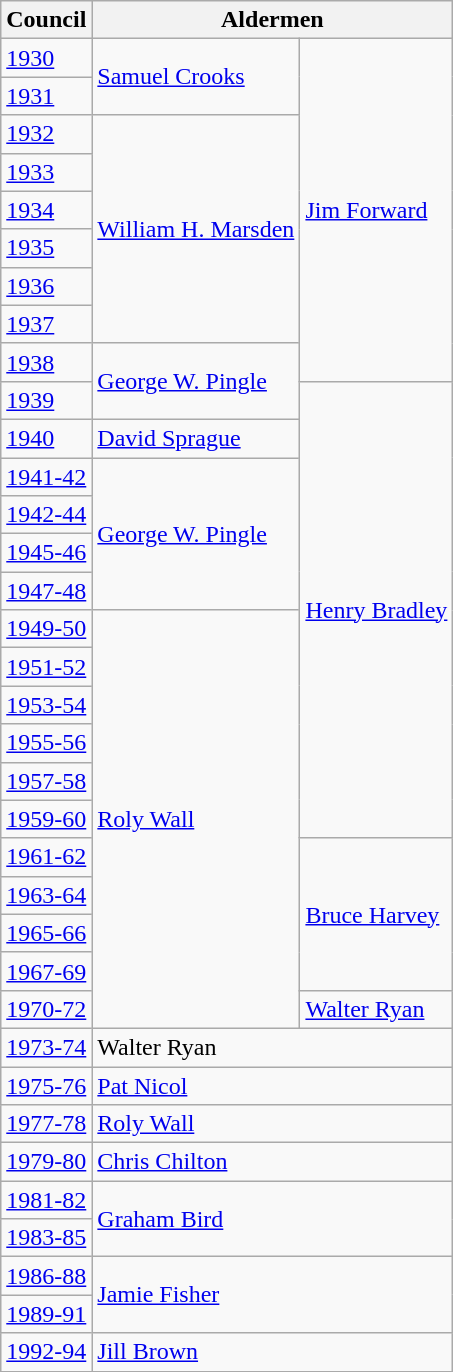<table class="wikitable">
<tr>
<th>Council</th>
<th Colspan="2">Aldermen</th>
</tr>
<tr>
<td><a href='#'>1930</a></td>
<td rowspan="2"><a href='#'>Samuel Crooks</a></td>
<td rowspan="9"><a href='#'>Jim Forward</a></td>
</tr>
<tr>
<td><a href='#'>1931</a></td>
</tr>
<tr>
<td><a href='#'>1932</a></td>
<td rowspan="6"><a href='#'>William H. Marsden</a></td>
</tr>
<tr>
<td><a href='#'>1933</a></td>
</tr>
<tr>
<td><a href='#'>1934</a></td>
</tr>
<tr>
<td><a href='#'>1935</a></td>
</tr>
<tr>
<td><a href='#'>1936</a></td>
</tr>
<tr>
<td><a href='#'>1937</a></td>
</tr>
<tr>
<td><a href='#'>1938</a></td>
<td rowspan="2"><a href='#'>George W. Pingle</a></td>
</tr>
<tr>
<td><a href='#'>1939</a></td>
<td rowspan="12"><a href='#'>Henry Bradley</a></td>
</tr>
<tr>
<td><a href='#'>1940</a></td>
<td><a href='#'>David Sprague</a></td>
</tr>
<tr>
<td><a href='#'>1941-42</a></td>
<td rowspan="4"><a href='#'>George W. Pingle</a></td>
</tr>
<tr>
<td><a href='#'>1942-44</a></td>
</tr>
<tr>
<td><a href='#'>1945-46</a></td>
</tr>
<tr>
<td><a href='#'>1947-48</a></td>
</tr>
<tr>
<td><a href='#'>1949-50</a></td>
<td rowspan="11"><a href='#'>Roly Wall</a></td>
</tr>
<tr>
<td><a href='#'>1951-52</a></td>
</tr>
<tr>
<td><a href='#'>1953-54</a></td>
</tr>
<tr>
<td><a href='#'>1955-56</a></td>
</tr>
<tr>
<td><a href='#'>1957-58</a></td>
</tr>
<tr>
<td><a href='#'>1959-60</a></td>
</tr>
<tr>
<td><a href='#'>1961-62</a></td>
<td rowspan="4"><a href='#'>Bruce Harvey</a></td>
</tr>
<tr>
<td><a href='#'>1963-64</a></td>
</tr>
<tr>
<td><a href='#'>1965-66</a></td>
</tr>
<tr>
<td><a href='#'>1967-69</a></td>
</tr>
<tr>
<td><a href='#'>1970-72</a></td>
<td><a href='#'>Walter Ryan</a></td>
</tr>
<tr>
<td><a href='#'>1973-74</a></td>
<td colspan="2">Walter Ryan</td>
</tr>
<tr>
<td><a href='#'>1975-76</a></td>
<td colspan="2"><a href='#'>Pat Nicol</a></td>
</tr>
<tr>
<td><a href='#'>1977-78</a></td>
<td colspan="2"><a href='#'>Roly Wall</a></td>
</tr>
<tr>
<td><a href='#'>1979-80</a></td>
<td colspan="2"><a href='#'>Chris Chilton</a></td>
</tr>
<tr>
<td><a href='#'>1981-82</a></td>
<td colspan="2" rowspan="2"><a href='#'>Graham Bird</a></td>
</tr>
<tr>
<td><a href='#'>1983-85</a></td>
</tr>
<tr>
<td><a href='#'>1986-88</a></td>
<td colspan="2" rowspan="2"><a href='#'>Jamie Fisher</a></td>
</tr>
<tr>
<td><a href='#'>1989-91</a></td>
</tr>
<tr>
<td><a href='#'>1992-94</a></td>
<td colspan="2"><a href='#'>Jill Brown</a></td>
</tr>
</table>
